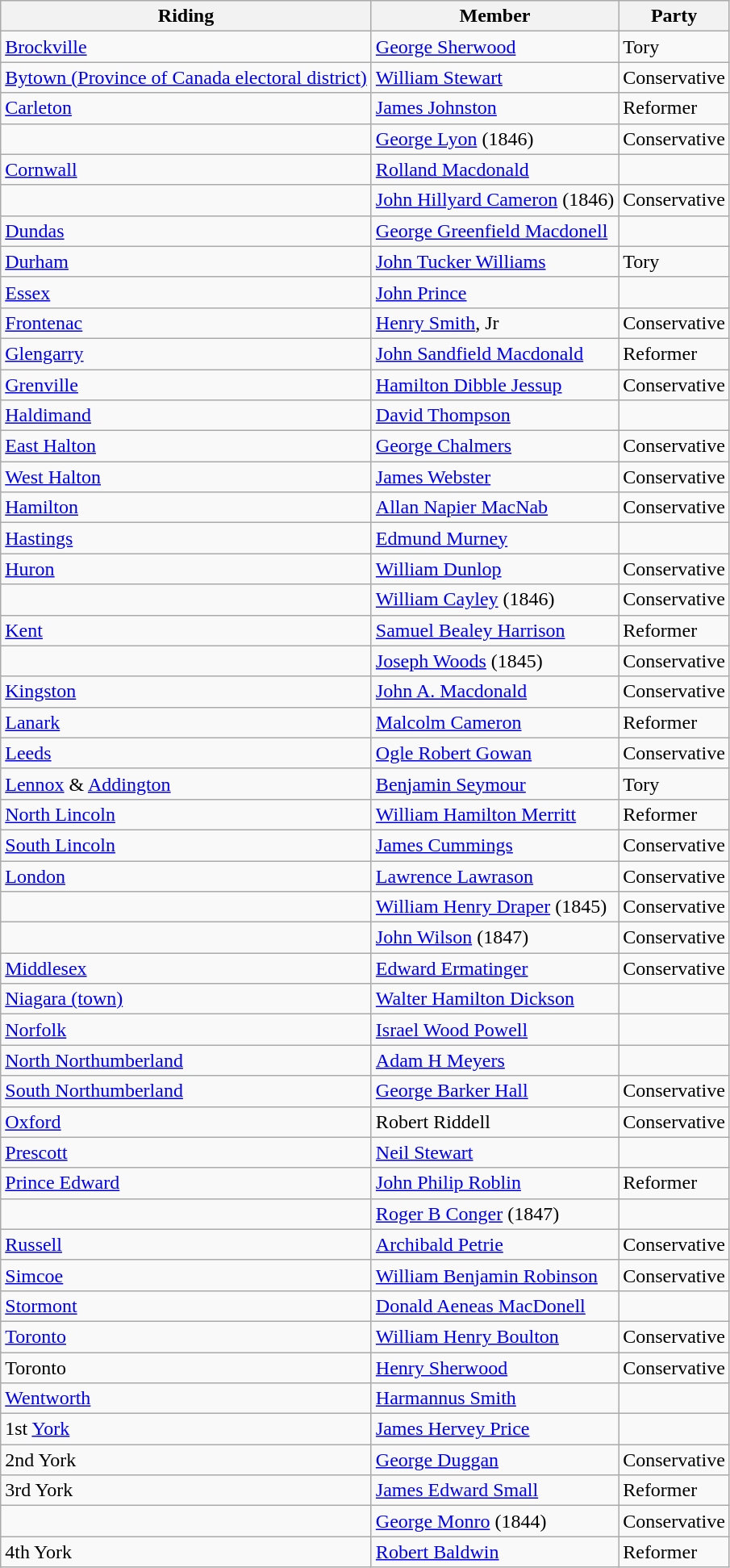<table class="wikitable">
<tr>
<th>Riding</th>
<th>Member</th>
<th>Party</th>
</tr>
<tr>
<td><a href='#'>Brockville</a></td>
<td><a href='#'>George Sherwood</a></td>
<td>Tory</td>
</tr>
<tr>
<td><a href='#'>Bytown (Province of Canada electoral district)</a></td>
<td><a href='#'>William Stewart</a></td>
<td>Conservative</td>
</tr>
<tr>
<td><a href='#'>Carleton</a></td>
<td><a href='#'>James Johnston</a></td>
<td>Reformer</td>
</tr>
<tr>
<td></td>
<td><a href='#'>George Lyon</a> (1846)</td>
<td>Conservative</td>
</tr>
<tr>
<td><a href='#'>Cornwall</a></td>
<td><a href='#'>Rolland Macdonald</a></td>
<td></td>
</tr>
<tr>
<td></td>
<td><a href='#'>John Hillyard Cameron</a> (1846)</td>
<td>Conservative</td>
</tr>
<tr>
<td><a href='#'>Dundas</a></td>
<td><a href='#'>George Greenfield Macdonell</a></td>
<td></td>
</tr>
<tr>
<td><a href='#'>Durham</a></td>
<td><a href='#'>John Tucker Williams</a></td>
<td>Tory</td>
</tr>
<tr>
<td><a href='#'>Essex</a></td>
<td><a href='#'>John Prince</a></td>
<td></td>
</tr>
<tr>
<td><a href='#'>Frontenac</a></td>
<td><a href='#'>Henry Smith</a>, Jr</td>
<td>Conservative</td>
</tr>
<tr>
<td><a href='#'>Glengarry</a></td>
<td><a href='#'>John Sandfield Macdonald</a></td>
<td>Reformer</td>
</tr>
<tr>
<td><a href='#'>Grenville</a></td>
<td><a href='#'>Hamilton Dibble Jessup</a></td>
<td>Conservative</td>
</tr>
<tr>
<td><a href='#'>Haldimand</a></td>
<td><a href='#'>David Thompson</a></td>
<td></td>
</tr>
<tr>
<td><a href='#'>East Halton</a></td>
<td><a href='#'>George Chalmers</a></td>
<td>Conservative</td>
</tr>
<tr>
<td><a href='#'>West Halton</a></td>
<td><a href='#'>James Webster</a></td>
<td>Conservative</td>
</tr>
<tr>
<td><a href='#'>Hamilton</a></td>
<td><a href='#'>Allan Napier MacNab</a></td>
<td>Conservative</td>
</tr>
<tr>
<td><a href='#'>Hastings</a></td>
<td><a href='#'>Edmund Murney</a></td>
<td></td>
</tr>
<tr>
<td><a href='#'>Huron</a></td>
<td><a href='#'>William Dunlop</a></td>
<td>Conservative</td>
</tr>
<tr>
<td></td>
<td><a href='#'>William Cayley</a> (1846)</td>
<td>Conservative</td>
</tr>
<tr>
<td><a href='#'>Kent</a></td>
<td><a href='#'>Samuel Bealey Harrison</a></td>
<td>Reformer</td>
</tr>
<tr>
<td></td>
<td><a href='#'>Joseph Woods</a> (1845)</td>
<td>Conservative</td>
</tr>
<tr>
<td><a href='#'>Kingston</a></td>
<td><a href='#'>John A. Macdonald</a></td>
<td>Conservative</td>
</tr>
<tr>
<td><a href='#'>Lanark</a></td>
<td><a href='#'>Malcolm Cameron</a></td>
<td>Reformer</td>
</tr>
<tr>
<td><a href='#'>Leeds</a></td>
<td><a href='#'>Ogle Robert Gowan</a></td>
<td>Conservative</td>
</tr>
<tr>
<td><a href='#'>Lennox</a> & <a href='#'>Addington</a></td>
<td><a href='#'>Benjamin Seymour</a></td>
<td>Tory</td>
</tr>
<tr>
<td><a href='#'>North Lincoln</a></td>
<td><a href='#'>William Hamilton Merritt</a></td>
<td>Reformer</td>
</tr>
<tr>
<td><a href='#'>South Lincoln</a></td>
<td><a href='#'>James Cummings</a></td>
<td>Conservative</td>
</tr>
<tr>
<td><a href='#'>London</a></td>
<td><a href='#'>Lawrence Lawrason</a></td>
<td>Conservative</td>
</tr>
<tr>
<td></td>
<td><a href='#'>William Henry Draper</a> (1845) </td>
<td>Conservative</td>
</tr>
<tr>
<td></td>
<td><a href='#'>John Wilson</a> (1847)</td>
<td>Conservative</td>
</tr>
<tr>
<td><a href='#'>Middlesex</a></td>
<td><a href='#'>Edward Ermatinger</a></td>
<td>Conservative</td>
</tr>
<tr>
<td><a href='#'>Niagara (town)</a></td>
<td><a href='#'>Walter Hamilton Dickson</a></td>
<td></td>
</tr>
<tr>
<td><a href='#'>Norfolk</a></td>
<td><a href='#'>Israel Wood Powell</a></td>
<td></td>
</tr>
<tr>
<td><a href='#'>North Northumberland</a></td>
<td><a href='#'>Adam H Meyers</a></td>
<td></td>
</tr>
<tr>
<td><a href='#'>South Northumberland</a></td>
<td><a href='#'>George Barker Hall</a></td>
<td>Conservative</td>
</tr>
<tr>
<td><a href='#'>Oxford</a></td>
<td>Robert Riddell</td>
<td>Conservative</td>
</tr>
<tr>
<td><a href='#'>Prescott</a></td>
<td><a href='#'>Neil Stewart</a></td>
<td></td>
</tr>
<tr>
<td><a href='#'>Prince Edward</a></td>
<td><a href='#'>John Philip Roblin</a></td>
<td>Reformer</td>
</tr>
<tr>
<td></td>
<td><a href='#'>Roger B Conger</a> (1847)</td>
<td></td>
</tr>
<tr>
<td><a href='#'>Russell</a></td>
<td><a href='#'>Archibald Petrie</a></td>
<td>Conservative</td>
</tr>
<tr>
<td><a href='#'>Simcoe</a></td>
<td><a href='#'>William Benjamin Robinson</a></td>
<td>Conservative</td>
</tr>
<tr>
<td><a href='#'>Stormont</a></td>
<td><a href='#'>Donald Aeneas MacDonell</a></td>
<td></td>
</tr>
<tr>
<td><a href='#'>Toronto</a></td>
<td><a href='#'>William Henry Boulton</a></td>
<td>Conservative</td>
</tr>
<tr>
<td>Toronto</td>
<td><a href='#'>Henry Sherwood</a></td>
<td>Conservative</td>
</tr>
<tr>
<td><a href='#'>Wentworth</a></td>
<td><a href='#'>Harmannus Smith</a></td>
<td></td>
</tr>
<tr>
<td>1st <a href='#'>York</a></td>
<td><a href='#'>James Hervey Price</a></td>
<td></td>
</tr>
<tr>
<td>2nd York</td>
<td><a href='#'>George Duggan</a></td>
<td>Conservative</td>
</tr>
<tr>
<td>3rd York</td>
<td><a href='#'>James Edward Small</a></td>
<td>Reformer</td>
</tr>
<tr>
<td></td>
<td><a href='#'>George Monro</a> (1844)</td>
<td>Conservative</td>
</tr>
<tr>
<td>4th York</td>
<td><a href='#'>Robert Baldwin</a></td>
<td>Reformer</td>
</tr>
</table>
